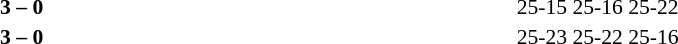<table width=100% cellspacing=1>
<tr>
<th width=20%></th>
<th width=12%></th>
<th width=20%></th>
<th width=33%></th>
<td></td>
</tr>
<tr style=font-size:90%>
<td align=right><strong></strong></td>
<td align=center><strong>3 – 0</strong></td>
<td></td>
<td>25-15 25-16 25-22</td>
<td></td>
</tr>
<tr style=font-size:90%>
<td align=right><strong></strong></td>
<td align=center><strong>3 – 0</strong></td>
<td></td>
<td>25-23 25-22 25-16</td>
</tr>
</table>
